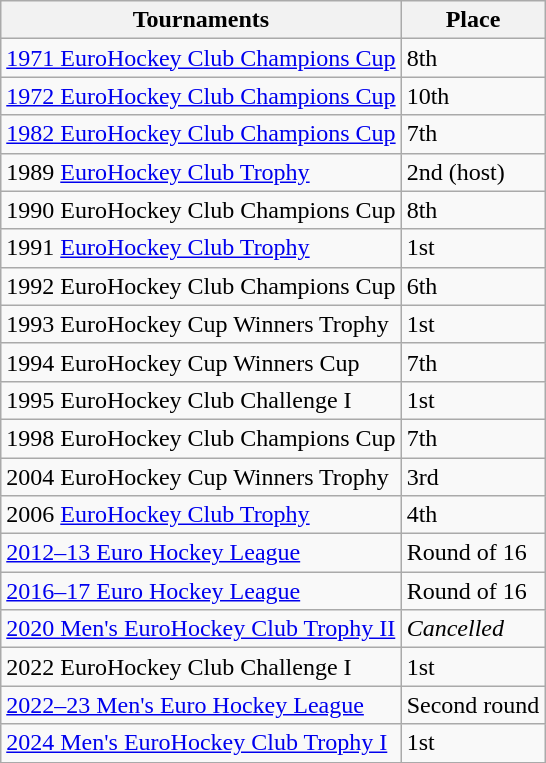<table class="wikitable collapsible">
<tr>
<th>Tournaments</th>
<th>Place</th>
</tr>
<tr>
<td><a href='#'>1971 EuroHockey Club Champions Cup</a></td>
<td>8th</td>
</tr>
<tr>
<td><a href='#'>1972 EuroHockey Club Champions Cup</a></td>
<td>10th</td>
</tr>
<tr>
<td><a href='#'>1982 EuroHockey Club Champions Cup</a></td>
<td>7th</td>
</tr>
<tr>
<td>1989 <a href='#'>EuroHockey Club Trophy</a></td>
<td>2nd (host)</td>
</tr>
<tr>
<td>1990 EuroHockey Club Champions Cup</td>
<td>8th</td>
</tr>
<tr>
<td>1991 <a href='#'>EuroHockey Club Trophy</a></td>
<td>1st</td>
</tr>
<tr>
<td>1992 EuroHockey Club Champions Cup</td>
<td>6th</td>
</tr>
<tr>
<td>1993 EuroHockey Cup Winners Trophy</td>
<td>1st</td>
</tr>
<tr>
<td>1994 EuroHockey Cup Winners Cup</td>
<td>7th</td>
</tr>
<tr>
<td>1995 EuroHockey Club Challenge I</td>
<td>1st</td>
</tr>
<tr>
<td>1998 EuroHockey Club Champions Cup</td>
<td>7th</td>
</tr>
<tr>
<td>2004 EuroHockey Cup Winners Trophy</td>
<td>3rd</td>
</tr>
<tr>
<td>2006 <a href='#'>EuroHockey Club Trophy</a></td>
<td>4th</td>
</tr>
<tr>
<td><a href='#'>2012–13 Euro Hockey League</a></td>
<td>Round of 16</td>
</tr>
<tr>
<td><a href='#'>2016–17 Euro Hockey League</a></td>
<td>Round of 16</td>
</tr>
<tr>
<td><a href='#'>2020 Men's EuroHockey Club Trophy II</a></td>
<td><em>Cancelled</em></td>
</tr>
<tr>
<td>2022 EuroHockey Club Challenge I</td>
<td>1st</td>
</tr>
<tr>
<td><a href='#'>2022–23 Men's Euro Hockey League</a></td>
<td>Second round</td>
</tr>
<tr>
<td><a href='#'>2024 Men's EuroHockey Club Trophy I</a></td>
<td>1st</td>
</tr>
</table>
